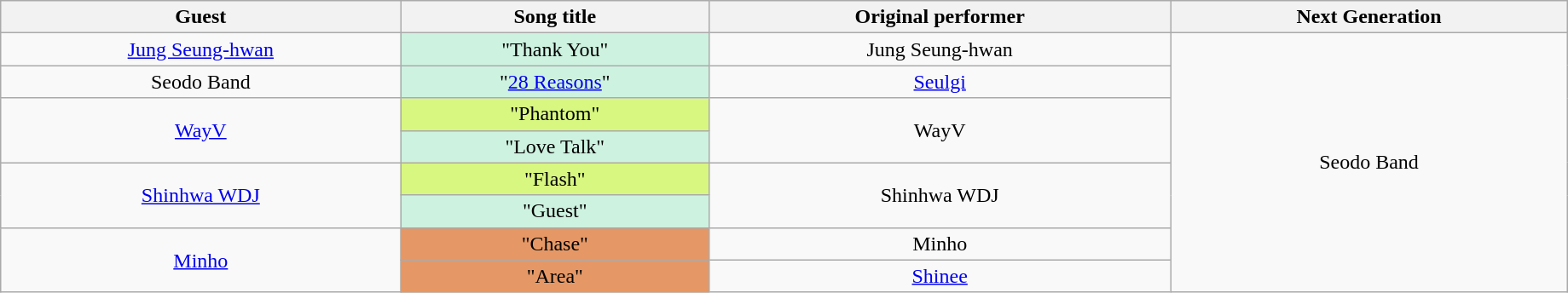<table Class ="wikitable" style="text-align:center; clear:both; text-align:center; width:97%">
<tr>
<th>Guest</th>
<th>Song title</th>
<th>Original performer</th>
<th>Next Generation</th>
</tr>
<tr>
<td><a href='#'>Jung Seung-hwan</a></td>
<td bgcolor="#CEF2E0">"Thank You"</td>
<td>Jung Seung-hwan</td>
<td rowspan="8">Seodo Band</td>
</tr>
<tr>
<td>Seodo Band</td>
<td bgcolor="#CEF2E0">"<a href='#'>28 Reasons</a>"</td>
<td><a href='#'>Seulgi</a></td>
</tr>
<tr>
<td rowspan="2"><a href='#'>WayV</a></td>
<td bgcolor="#D8F781">"Phantom"</td>
<td rowspan="2">WayV</td>
</tr>
<tr>
<td bgcolor="#CEF2E0">"Love Talk"</td>
</tr>
<tr>
<td rowspan="2"><a href='#'>Shinhwa WDJ</a></td>
<td bgcolor="#D8F781">"Flash"</td>
<td rowspan="2">Shinhwa WDJ</td>
</tr>
<tr>
<td bgcolor="#CEF2E0">"Guest"</td>
</tr>
<tr>
<td rowspan="2"><a href='#'>Minho</a></td>
<td bgcolor="#E59866">"Chase"</td>
<td>Minho</td>
</tr>
<tr>
<td bgcolor="#E59866">"Area"</td>
<td><a href='#'>Shinee</a></td>
</tr>
</table>
